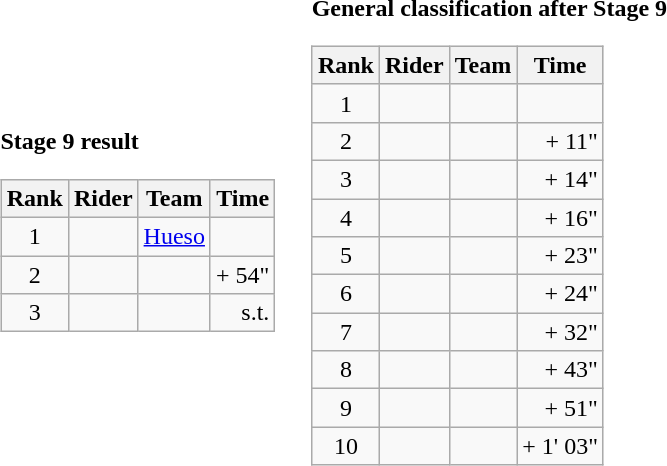<table>
<tr>
<td><strong>Stage 9 result</strong><br><table class="wikitable">
<tr>
<th scope="col">Rank</th>
<th scope="col">Rider</th>
<th scope="col">Team</th>
<th scope="col">Time</th>
</tr>
<tr>
<td style="text-align:center;">1</td>
<td></td>
<td><a href='#'>Hueso</a></td>
<td style="text-align:right;"></td>
</tr>
<tr>
<td style="text-align:center;">2</td>
<td></td>
<td></td>
<td style="text-align:right;">+ 54"</td>
</tr>
<tr>
<td style="text-align:center;">3</td>
<td></td>
<td></td>
<td style="text-align:right;">s.t.</td>
</tr>
</table>
</td>
<td></td>
<td><strong>General classification after Stage 9</strong><br><table class="wikitable">
<tr>
<th scope="col">Rank</th>
<th scope="col">Rider</th>
<th scope="col">Team</th>
<th scope="col">Time</th>
</tr>
<tr>
<td style="text-align:center;">1</td>
<td></td>
<td></td>
<td style="text-align:right;"></td>
</tr>
<tr>
<td style="text-align:center;">2</td>
<td></td>
<td></td>
<td style="text-align:right;">+ 11"</td>
</tr>
<tr>
<td style="text-align:center;">3</td>
<td></td>
<td></td>
<td style="text-align:right;">+ 14"</td>
</tr>
<tr>
<td style="text-align:center;">4</td>
<td></td>
<td></td>
<td style="text-align:right;">+ 16"</td>
</tr>
<tr>
<td style="text-align:center;">5</td>
<td></td>
<td></td>
<td style="text-align:right;">+ 23"</td>
</tr>
<tr>
<td style="text-align:center;">6</td>
<td></td>
<td></td>
<td style="text-align:right;">+ 24"</td>
</tr>
<tr>
<td style="text-align:center;">7</td>
<td></td>
<td></td>
<td style="text-align:right;">+ 32"</td>
</tr>
<tr>
<td style="text-align:center;">8</td>
<td></td>
<td></td>
<td style="text-align:right;">+ 43"</td>
</tr>
<tr>
<td style="text-align:center;">9</td>
<td></td>
<td></td>
<td style="text-align:right;">+ 51"</td>
</tr>
<tr>
<td style="text-align:center;">10</td>
<td></td>
<td></td>
<td style="text-align:right;">+ 1' 03"</td>
</tr>
</table>
</td>
</tr>
</table>
